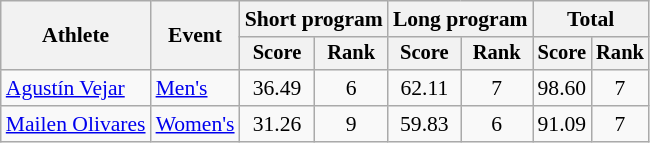<table class=wikitable style=font-size:90%;text-align:center>
<tr>
<th rowspan=2>Athlete</th>
<th rowspan=2>Event</th>
<th colspan=2>Short program</th>
<th colspan=2>Long program</th>
<th colspan=2>Total</th>
</tr>
<tr style=font-size:95%>
<th>Score</th>
<th>Rank</th>
<th>Score</th>
<th>Rank</th>
<th>Score</th>
<th>Rank</th>
</tr>
<tr>
<td style="text-align:left"><a href='#'>Agustín Vejar</a></td>
<td style="text-align:left"><a href='#'>Men's</a></td>
<td>36.49</td>
<td>6</td>
<td>62.11</td>
<td>7</td>
<td>98.60</td>
<td>7</td>
</tr>
<tr>
<td style="text-align:left"><a href='#'>Mailen Olivares</a></td>
<td style="text-align:left"><a href='#'>Women's</a></td>
<td>31.26</td>
<td>9</td>
<td>59.83</td>
<td>6</td>
<td>91.09</td>
<td>7</td>
</tr>
</table>
